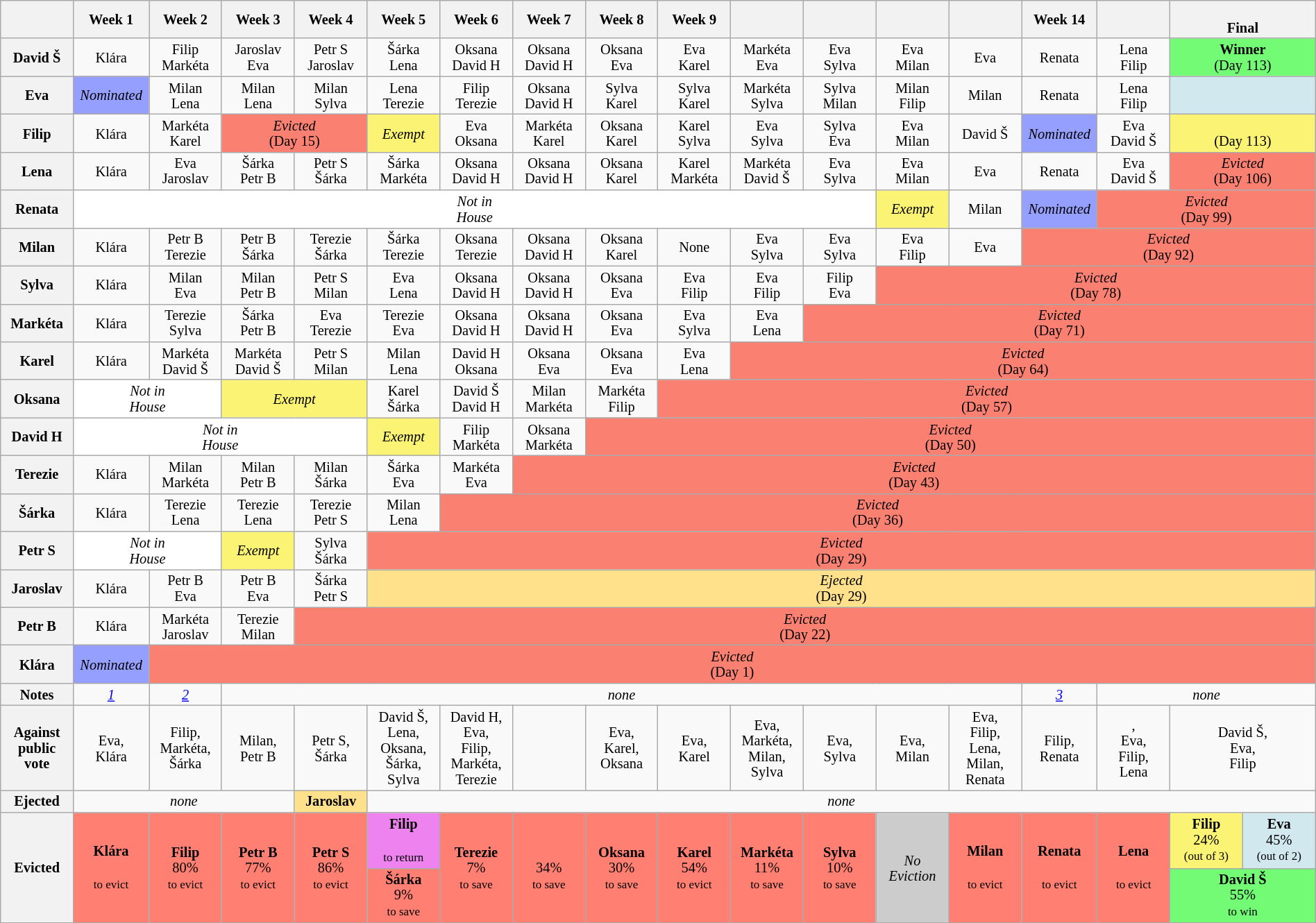<table class="wikitable" style="text-align:center; width:100%; font-size:85%; line-height:15px;">
<tr>
<th style="width:5%"></th>
<th style="width:5%">Week 1</th>
<th style="width:5%">Week 2</th>
<th style="width:5%">Week 3</th>
<th style="width:5%">Week 4</th>
<th style="width:5%">Week 5</th>
<th style="width:5%">Week 6</th>
<th style="width:5%">Week 7</th>
<th style="width:5%">Week 8</th>
<th style="width:5%">Week 9</th>
<th style="width:5%"></th>
<th style="width:5%"></th>
<th style="width:5%"></th>
<th style="width:5%"></th>
<th style="width:5%">Week 14</th>
<th style="width:5%"></th>
<th style="width:10%" colspan=2><br>Final</th>
</tr>
<tr>
<th>David Š</th>
<td>Klára</td>
<td>Filip<br>Markéta</td>
<td>Jaroslav<br>Eva</td>
<td>Petr S<br>Jaroslav</td>
<td>Šárka<br>Lena</td>
<td>Oksana<br>David H</td>
<td>Oksana<br>David H</td>
<td>Oksana<br>Eva</td>
<td>Eva<br>Karel</td>
<td>Markéta<br>Eva</td>
<td>Eva<br>Sylva</td>
<td>Eva<br>Milan</td>
<td>Eva</td>
<td>Renata</td>
<td>Lena<br>Filip</td>
<td style="background:#73FB76;" colspan="2"><strong>Winner</strong><br>(Day 113)</td>
</tr>
<tr>
<th>Eva</th>
<td style="background:#959FFD;"><em>Nominated</em></td>
<td>Milan<br>Lena</td>
<td>Milan<br>Lena</td>
<td>Milan<br>Sylva</td>
<td>Lena<br>Terezie</td>
<td>Filip<br>Terezie</td>
<td>Oksana<br>David H</td>
<td>Sylva<br>Karel</td>
<td>Sylva<br>Karel</td>
<td>Markéta<br>Sylva</td>
<td>Sylva<br>Milan</td>
<td>Milan<br>Filip</td>
<td>Milan</td>
<td>Renata</td>
<td>Lena<br>Filip</td>
<td style="background:#D1E8EF;" colspan="2"></td>
</tr>
<tr>
<th>Filip</th>
<td>Klára</td>
<td>Markéta<br>Karel</td>
<td style="background:#FA8072;" colspan="2"><em>Evicted</em><br>(Day 15)</td>
<td style="background:#FBF373;"><em>Exempt</em></td>
<td>Eva<br>Oksana</td>
<td>Markéta<br>Karel</td>
<td>Oksana<br>Karel</td>
<td>Karel<br>Sylva</td>
<td>Eva<br>Sylva</td>
<td>Sylva<br>Eva</td>
<td>Eva<br>Milan</td>
<td>David Š</td>
<td style="background:#959FFD;"><em>Nominated</em></td>
<td>Eva<br>David Š</td>
<td style="background:#FBF373;" colspan="2"><br>(Day 113)</td>
</tr>
<tr>
<th>Lena</th>
<td>Klára</td>
<td>Eva<br>Jaroslav</td>
<td>Šárka<br>Petr B</td>
<td>Petr S<br>Šárka</td>
<td>Šárka<br>Markéta</td>
<td>Oksana<br>David H</td>
<td>Oksana<br>David H</td>
<td>Oksana<br>Karel</td>
<td>Karel<br>Markéta</td>
<td>Markéta<br>David Š</td>
<td>Eva<br>Sylva</td>
<td>Eva<br>Milan</td>
<td>Eva</td>
<td>Renata</td>
<td>Eva<br>David Š</td>
<td style="background:#FA8072;" colspan="2"><em>Evicted</em><br>(Day 106)</td>
</tr>
<tr>
<th>Renata</th>
<td style="background:white;" colspan="11"><em>Not in<br>House</em></td>
<td style="background:#FBF373;"><em>Exempt</em></td>
<td>Milan</td>
<td style="background:#959FFD;"><em>Nominated</em></td>
<td style="background:#FA8072;" colspan="3"><em>Evicted</em><br>(Day 99)</td>
</tr>
<tr>
<th>Milan</th>
<td>Klára</td>
<td>Petr B<br>Terezie</td>
<td>Petr B<br>Šárka</td>
<td>Terezie<br>Šárka</td>
<td>Šárka<br>Terezie</td>
<td>Oksana<br>Terezie</td>
<td>Oksana<br>David H</td>
<td>Oksana<br>Karel</td>
<td>None</td>
<td>Eva<br>Sylva</td>
<td>Eva<br>Sylva</td>
<td>Eva<br>Filip</td>
<td>Eva</td>
<td style="background:#FA8072;" colspan="4"><em>Evicted</em><br>(Day 92)</td>
</tr>
<tr>
<th>Sylva</th>
<td>Klára</td>
<td>Milan<br>Eva</td>
<td>Milan<br>Petr B</td>
<td>Petr S<br>Milan</td>
<td>Eva<br>Lena</td>
<td>Oksana<br>David H</td>
<td>Oksana<br>David H</td>
<td>Oksana<br>Eva</td>
<td>Eva<br>Filip</td>
<td>Eva<br>Filip</td>
<td>Filip<br>Eva</td>
<td style="background:#FA8072;" colspan="6"><em>Evicted</em><br>(Day 78)</td>
</tr>
<tr>
<th>Markéta</th>
<td>Klára</td>
<td>Terezie<br>Sylva</td>
<td>Šárka<br>Petr B</td>
<td>Eva<br>Terezie</td>
<td>Terezie<br>Eva</td>
<td>Oksana<br>David H</td>
<td>Oksana<br>David H</td>
<td>Oksana<br>Eva</td>
<td>Eva<br>Sylva</td>
<td>Eva<br>Lena</td>
<td style="background:#FA8072;" colspan="7"><em>Evicted</em><br>(Day 71)</td>
</tr>
<tr>
<th>Karel</th>
<td>Klára</td>
<td>Markéta<br>David Š</td>
<td>Markéta<br>David Š</td>
<td>Petr S<br>Milan</td>
<td>Milan<br>Lena</td>
<td>David H<br>Oksana</td>
<td>Oksana<br>Eva</td>
<td>Oksana<br>Eva</td>
<td>Eva<br>Lena</td>
<td style="background:#FA8072;" colspan="8"><em>Evicted</em><br>(Day 64)</td>
</tr>
<tr>
<th>Oksana</th>
<td style="background:white;" colspan="2"><em>Not in<br>House</em></td>
<td style="background:#FBF373;" colspan=2><em>Exempt</em></td>
<td>Karel<br>Šárka</td>
<td>David Š<br>David H</td>
<td>Milan<br>Markéta</td>
<td>Markéta<br>Filip</td>
<td style="background:#FA8072;" colspan="9"><em>Evicted</em><br>(Day 57)</td>
</tr>
<tr>
<th>David H</th>
<td style="background:white;" colspan="4"><em>Not in<br>House</em></td>
<td style="background:#FBF373;"><em>Exempt</em></td>
<td>Filip<br>Markéta</td>
<td>Oksana<br>Markéta</td>
<td style="background:#FA8072;" colspan="10"><em>Evicted</em><br>(Day 50)</td>
</tr>
<tr>
<th>Terezie</th>
<td>Klára</td>
<td>Milan<br>Markéta</td>
<td>Milan<br>Petr B</td>
<td>Milan<br>Šárka</td>
<td>Šárka<br>Eva</td>
<td>Markéta<br>Eva</td>
<td style="background:#FA8072;" colspan="11"><em>Evicted</em><br>(Day 43)</td>
</tr>
<tr>
<th>Šárka</th>
<td>Klára</td>
<td>Terezie<br>Lena</td>
<td>Terezie<br>Lena</td>
<td>Terezie<br>Petr S</td>
<td>Milan<br>Lena</td>
<td style="background:#FA8072;" colspan="12"><em>Evicted</em><br>(Day 36)</td>
</tr>
<tr>
<th>Petr S</th>
<td style="background:white;" colspan="2"><em>Not in<br>House</em></td>
<td style="background:#FBF373;"><em>Exempt</em></td>
<td>Sylva<br>Šárka</td>
<td style="background:#FA8072;" colspan="13"><em>Evicted</em><br>(Day 29)</td>
</tr>
<tr>
<th>Jaroslav</th>
<td>Klára</td>
<td>Petr B<br>Eva</td>
<td>Petr B<br>Eva</td>
<td>Šárka<br>Petr S</td>
<td style="background:#FFE08B;" colspan="13"><em>Ejected</em><br>(Day 29)</td>
</tr>
<tr>
<th>Petr B</th>
<td>Klára</td>
<td>Markéta<br>Jaroslav</td>
<td>Terezie<br>Milan</td>
<td style="background:#FA8072;" colspan="14"><em>Evicted</em><br>(Day 22)</td>
</tr>
<tr>
<th>Klára</th>
<td style="background:#959FFD;"><em>Nominated</em></td>
<td style="background:#FA8072;" colspan="16"><em>Evicted</em><br>(Day 1)</td>
</tr>
<tr>
<th>Notes</th>
<td><em><a href='#'>1</a></em></td>
<td><em><a href='#'>2</a></em></td>
<td colspan="11"><em>none</em></td>
<td><em><a href='#'>3</a></em></td>
<td colspan="3"><em>none</em></td>
</tr>
<tr>
<th>Against<br>public vote</th>
<td>Eva,<br>Klára</td>
<td>Filip,<br>Markéta,<br>Šárka</td>
<td>Milan,<br>Petr B</td>
<td>Petr S,<br>Šárka</td>
<td>David Š,<br>Lena,<br>Oksana,<br>Šárka,<br>Sylva</td>
<td>David H,<br>Eva,<br>Filip,<br>Markéta,<br>Terezie</td>
<td></td>
<td>Eva,<br>Karel,<br>Oksana</td>
<td>Eva,<br>Karel</td>
<td>Eva,<br>Markéta,<br>Milan,<br>Sylva</td>
<td>Eva,<br>Sylva</td>
<td>Eva,<br>Milan</td>
<td>Eva,<br>Filip,<br>Lena,<br>Milan,<br>Renata</td>
<td>Filip,<br>Renata</td>
<td>,<br>Eva,<br>Filip,<br>Lena</td>
<td colspan="2">David Š,<br>Eva,<br>Filip</td>
</tr>
<tr>
<th>Ejected</th>
<td colspan=3><em>none</em></td>
<td style="background:#FFE08B;"><strong>Jaroslav</strong></td>
<td colspan=13><em>none</em></td>
</tr>
<tr>
<th rowspan=3>Evicted</th>
<td style="background:#FF8072" rowspan=2><strong>Klára</strong><br><small><br>to evict</small></td>
<td style="background:#FF8072" rowspan=2><strong>Filip</strong><br>80%<br><small>to evict</small></td>
<td style="background:#FF8072" rowspan=2><strong>Petr B</strong><br>77%<br><small>to evict</small></td>
<td style="background:#FF8072" rowspan=2><strong>Petr S</strong><br>86%<br><small>to evict</small></td>
<td style="background:violet"><strong>Filip</strong><br><small><br>to return</small></td>
<td style="background:#FF8072" rowspan=2><strong>Terezie</strong><br>7%<br><small>to save</small></td>
<td style="background:#FF8072" rowspan=2><br>34%<br><small>to save</small></td>
<td style="background:#FF8072" rowspan=2><strong>Oksana</strong><br>30%<br><small>to save</small></td>
<td style="background:#FF8072" rowspan=2><strong>Karel</strong><br>54%<br><small>to evict</small></td>
<td style="background:#FF8072" rowspan=2><strong>Markéta</strong><br>11%<br><small>to save</small></td>
<td style="background:#FF8072" rowspan=2><strong>Sylva</strong><br>10%<br><small>to save</small></td>
<td style="background:#CCC" rowspan=2><em>No Eviction</em></td>
<td style="background:#FF8072" rowspan=2><strong>Milan</strong><br><small><br>to evict</small></td>
<td style="background:#FF8072" rowspan=2><strong>Renata</strong><br><small><br>to evict</small></td>
<td style="background:#FF8072" rowspan=2><strong>Lena</strong><br><small><br>to evict</small></td>
<td style="background:#FBF373; width:5%"><strong>Filip</strong><br>24%<br><small>(out of 3)</small></td>
<td style="background:#D1E8EF; width:5%"><strong>Eva</strong><br>45%<br><small>(out of 2)</small></td>
</tr>
<tr>
<td style="background:#FF8072" rowspan=1><strong>Šárka</strong><br>9%<br><small>to save</small></td>
<td style="background:#73FB76" colspan="2"><strong>David Š</strong><br>55%<br><small>to win</small></td>
</tr>
</table>
